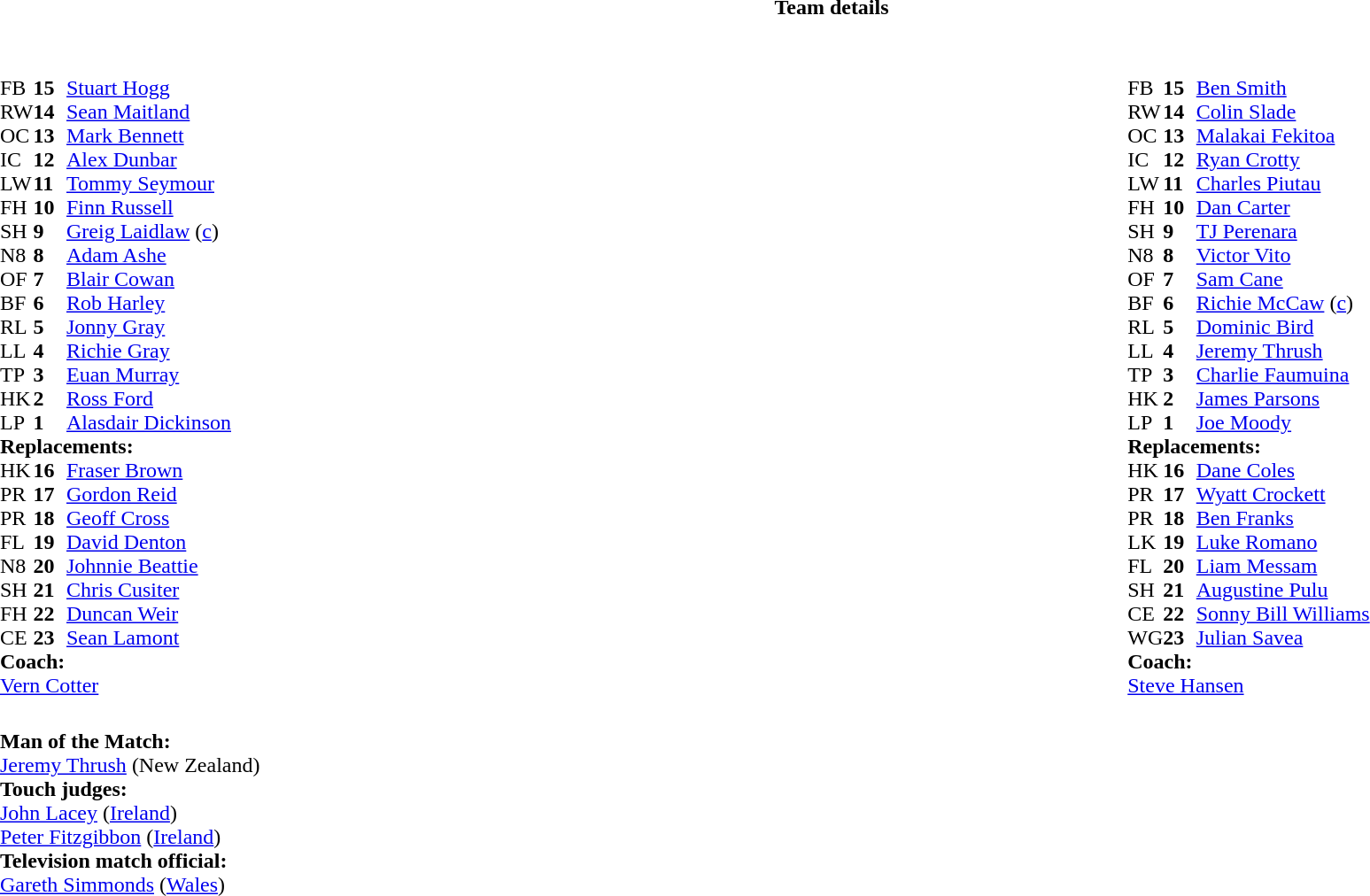<table border="0" width="100%" class="collapsible collapsed">
<tr>
<th>Team details</th>
</tr>
<tr>
<td><br><table width="100%">
<tr>
<td valign="top" width="50%"><br><table style="font-size: 100%" cellspacing="0" cellpadding="0">
<tr>
<th width="25"></th>
<th width="25"></th>
</tr>
<tr>
<td>FB</td>
<td><strong>15</strong></td>
<td><a href='#'>Stuart Hogg</a></td>
</tr>
<tr>
<td>RW</td>
<td><strong>14</strong></td>
<td><a href='#'>Sean Maitland</a></td>
</tr>
<tr>
<td>OC</td>
<td><strong>13</strong></td>
<td><a href='#'>Mark Bennett</a></td>
<td></td>
<td></td>
</tr>
<tr>
<td>IC</td>
<td><strong>12</strong></td>
<td><a href='#'>Alex Dunbar</a></td>
</tr>
<tr>
<td>LW</td>
<td><strong>11</strong></td>
<td><a href='#'>Tommy Seymour</a></td>
</tr>
<tr>
<td>FH</td>
<td><strong>10</strong></td>
<td><a href='#'>Finn Russell</a></td>
<td></td>
<td></td>
<td></td>
<td></td>
</tr>
<tr>
<td>SH</td>
<td><strong>9</strong></td>
<td><a href='#'>Greig Laidlaw</a> (<a href='#'>c</a>)</td>
<td></td>
<td></td>
</tr>
<tr>
<td>N8</td>
<td><strong>8</strong></td>
<td><a href='#'>Adam Ashe</a></td>
<td></td>
<td></td>
</tr>
<tr>
<td>OF</td>
<td><strong>7</strong></td>
<td><a href='#'>Blair Cowan</a></td>
<td></td>
<td></td>
</tr>
<tr>
<td>BF</td>
<td><strong>6</strong></td>
<td><a href='#'>Rob Harley</a></td>
</tr>
<tr>
<td>RL</td>
<td><strong>5</strong></td>
<td><a href='#'>Jonny Gray</a></td>
</tr>
<tr>
<td>LL</td>
<td><strong>4</strong></td>
<td><a href='#'>Richie Gray</a></td>
</tr>
<tr>
<td>TP</td>
<td><strong>3</strong></td>
<td><a href='#'>Euan Murray</a></td>
<td></td>
<td></td>
</tr>
<tr>
<td>HK</td>
<td><strong>2</strong></td>
<td><a href='#'>Ross Ford</a></td>
<td></td>
<td></td>
</tr>
<tr>
<td>LP</td>
<td><strong>1</strong></td>
<td><a href='#'>Alasdair Dickinson</a></td>
<td></td>
<td></td>
</tr>
<tr>
<td colspan=3><strong>Replacements:</strong></td>
</tr>
<tr>
<td>HK</td>
<td><strong>16</strong></td>
<td><a href='#'>Fraser Brown</a></td>
<td></td>
<td></td>
</tr>
<tr>
<td>PR</td>
<td><strong>17</strong></td>
<td><a href='#'>Gordon Reid</a></td>
<td></td>
<td></td>
</tr>
<tr>
<td>PR</td>
<td><strong>18</strong></td>
<td><a href='#'>Geoff Cross</a></td>
<td></td>
<td></td>
</tr>
<tr>
<td>FL</td>
<td><strong>19</strong></td>
<td><a href='#'>David Denton</a></td>
<td></td>
<td></td>
</tr>
<tr>
<td>N8</td>
<td><strong>20</strong></td>
<td><a href='#'>Johnnie Beattie</a></td>
<td></td>
<td></td>
</tr>
<tr>
<td>SH</td>
<td><strong>21</strong></td>
<td><a href='#'>Chris Cusiter</a></td>
<td></td>
<td></td>
</tr>
<tr>
<td>FH</td>
<td><strong>22</strong></td>
<td><a href='#'>Duncan Weir</a></td>
<td></td>
<td></td>
<td></td>
<td></td>
</tr>
<tr>
<td>CE</td>
<td><strong>23</strong></td>
<td><a href='#'>Sean Lamont</a></td>
<td></td>
<td></td>
</tr>
<tr>
<td colspan=3><strong>Coach:</strong></td>
</tr>
<tr>
<td colspan="4"> <a href='#'>Vern Cotter</a></td>
</tr>
</table>
</td>
<td valign="top" width="50%"><br><table style="font-size: 100%" cellspacing="0" cellpadding="0" align="center">
<tr>
<th width="25"></th>
<th width="25"></th>
</tr>
<tr>
<td>FB</td>
<td><strong>15</strong></td>
<td><a href='#'>Ben Smith</a></td>
</tr>
<tr>
<td>RW</td>
<td><strong>14</strong></td>
<td><a href='#'>Colin Slade</a></td>
</tr>
<tr>
<td>OC</td>
<td><strong>13</strong></td>
<td><a href='#'>Malakai Fekitoa</a></td>
<td></td>
<td></td>
</tr>
<tr>
<td>IC</td>
<td><strong>12</strong></td>
<td><a href='#'>Ryan Crotty</a></td>
</tr>
<tr>
<td>LW</td>
<td><strong>11</strong></td>
<td><a href='#'>Charles Piutau</a></td>
</tr>
<tr>
<td>FH</td>
<td><strong>10</strong></td>
<td><a href='#'>Dan Carter</a></td>
<td></td>
<td></td>
</tr>
<tr>
<td>SH</td>
<td><strong>9</strong></td>
<td><a href='#'>TJ Perenara</a></td>
<td></td>
<td></td>
</tr>
<tr>
<td>N8</td>
<td><strong>8</strong></td>
<td><a href='#'>Victor Vito</a></td>
<td></td>
<td></td>
</tr>
<tr>
<td>OF</td>
<td><strong>7</strong></td>
<td><a href='#'>Sam Cane</a></td>
</tr>
<tr>
<td>BF</td>
<td><strong>6</strong></td>
<td><a href='#'>Richie McCaw</a> (<a href='#'>c</a>)</td>
</tr>
<tr>
<td>RL</td>
<td><strong>5</strong></td>
<td><a href='#'>Dominic Bird</a></td>
<td></td>
<td></td>
</tr>
<tr>
<td>LL</td>
<td><strong>4</strong></td>
<td><a href='#'>Jeremy Thrush</a></td>
</tr>
<tr>
<td>TP</td>
<td><strong>3</strong></td>
<td><a href='#'>Charlie Faumuina</a></td>
<td></td>
<td></td>
</tr>
<tr>
<td>HK</td>
<td><strong>2</strong></td>
<td><a href='#'>James Parsons</a></td>
<td></td>
<td></td>
</tr>
<tr>
<td>LP</td>
<td><strong>1</strong></td>
<td><a href='#'>Joe Moody</a></td>
<td></td>
<td></td>
</tr>
<tr>
<td colspan=3><strong>Replacements:</strong></td>
</tr>
<tr>
<td>HK</td>
<td><strong>16</strong></td>
<td><a href='#'>Dane Coles</a></td>
<td></td>
<td></td>
</tr>
<tr>
<td>PR</td>
<td><strong>17</strong></td>
<td><a href='#'>Wyatt Crockett</a></td>
<td></td>
<td></td>
</tr>
<tr>
<td>PR</td>
<td><strong>18</strong></td>
<td><a href='#'>Ben Franks</a></td>
<td></td>
<td></td>
</tr>
<tr>
<td>LK</td>
<td><strong>19</strong></td>
<td><a href='#'>Luke Romano</a></td>
<td></td>
<td></td>
</tr>
<tr>
<td>FL</td>
<td><strong>20</strong></td>
<td><a href='#'>Liam Messam</a></td>
<td></td>
<td></td>
</tr>
<tr>
<td>SH</td>
<td><strong>21</strong></td>
<td><a href='#'>Augustine Pulu</a></td>
<td></td>
<td></td>
</tr>
<tr>
<td>CE</td>
<td><strong>22</strong></td>
<td><a href='#'>Sonny Bill Williams</a></td>
<td></td>
<td></td>
</tr>
<tr>
<td>WG</td>
<td><strong>23</strong></td>
<td><a href='#'>Julian Savea</a></td>
<td></td>
<td></td>
</tr>
<tr>
<td colspan=3><strong>Coach:</strong></td>
</tr>
<tr>
<td colspan="4"> <a href='#'>Steve Hansen</a></td>
</tr>
</table>
</td>
</tr>
</table>
<table width=100% style="font-size: 100%">
<tr>
<td><br><strong>Man of the Match:</strong>
<br><a href='#'>Jeremy Thrush</a> (New Zealand)<br><strong>Touch judges:</strong>
<br><a href='#'>John Lacey</a> (<a href='#'>Ireland</a>)
<br><a href='#'>Peter Fitzgibbon</a> (<a href='#'>Ireland</a>)
<br><strong>Television match official:</strong>
<br><a href='#'>Gareth Simmonds</a> (<a href='#'>Wales</a>)</td>
</tr>
</table>
</td>
</tr>
</table>
